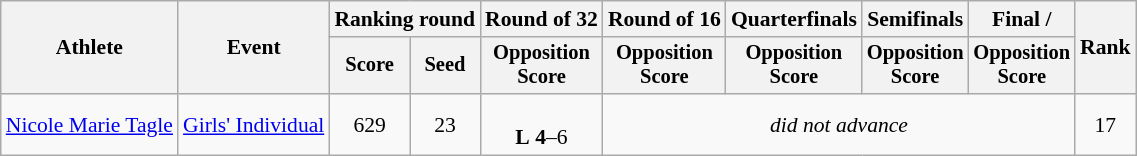<table class="wikitable" style="font-size:90%;">
<tr>
<th rowspan="2">Athlete</th>
<th rowspan="2">Event</th>
<th colspan="2">Ranking round</th>
<th>Round of 32</th>
<th>Round of 16</th>
<th>Quarterfinals</th>
<th>Semifinals</th>
<th>Final / </th>
<th rowspan=2>Rank</th>
</tr>
<tr style="font-size:95%">
<th>Score</th>
<th>Seed</th>
<th>Opposition<br>Score</th>
<th>Opposition<br>Score</th>
<th>Opposition<br>Score</th>
<th>Opposition<br>Score</th>
<th>Opposition<br>Score</th>
</tr>
<tr align=center>
<td align=left><a href='#'>Nicole Marie Tagle</a></td>
<td><a href='#'>Girls' Individual</a></td>
<td>629</td>
<td>23</td>
<td><small></small><br><strong>L</strong> <strong>4</strong>–6</td>
<td colspan=4><em>did not advance</em></td>
<td>17</td>
</tr>
</table>
